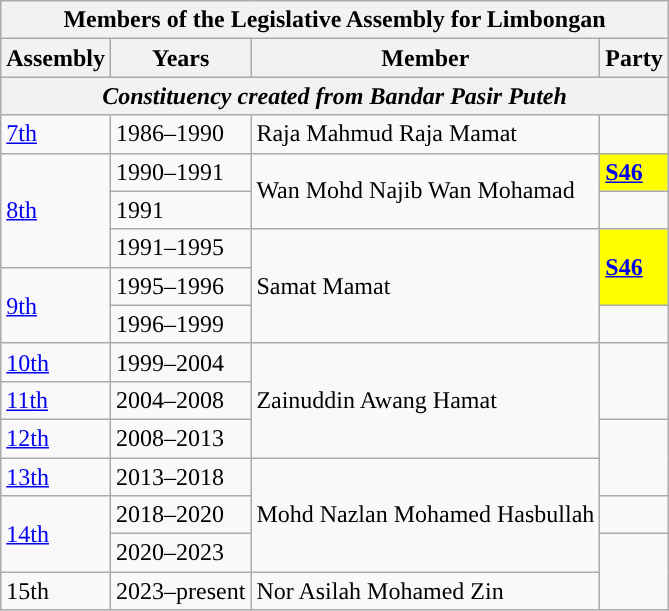<table class=wikitable>
<tr>
<th colspan=4>Members of the Legislative Assembly for Limbongan</th>
</tr>
<tr>
<th>Assembly</th>
<th>Years</th>
<th>Member</th>
<th>Party</th>
</tr>
<tr>
<th colspan=4 align=center><em>Constituency created from Bandar Pasir Puteh</em></th>
</tr>
<tr>
<td><a href='#'>7th</a></td>
<td>1986–1990</td>
<td>Raja Mahmud Raja Mamat</td>
<td></td>
</tr>
<tr>
<td rowspan=3><a href='#'>8th</a></td>
<td>1990–1991</td>
<td rowspan=2>Wan Mohd Najib Wan Mohamad</td>
<td bgcolor="yellow"><strong><a href='#'>S46</a></strong></td>
</tr>
<tr>
<td>1991</td>
<td></td>
</tr>
<tr>
<td>1991–1995</td>
<td rowspan=3>Samat Mamat</td>
<td rowspan=2 bgcolor="yellow"><strong><a href='#'>S46</a></strong></td>
</tr>
<tr>
<td rowspan=2><a href='#'>9th</a></td>
<td>1995–1996</td>
</tr>
<tr>
<td>1996–1999</td>
<td></td>
</tr>
<tr>
<td><a href='#'>10th</a></td>
<td>1999–2004</td>
<td rowspan=3>Zainuddin Awang Hamat</td>
<td rowspan=2></td>
</tr>
<tr>
<td><a href='#'>11th</a></td>
<td>2004–2008</td>
</tr>
<tr>
<td><a href='#'>12th</a></td>
<td>2008–2013</td>
<td rowspan=2></td>
</tr>
<tr>
<td><a href='#'>13th</a></td>
<td>2013–2018</td>
<td rowspan="3">Mohd Nazlan Mohamed Hasbullah</td>
</tr>
<tr>
<td rowspan="2"><a href='#'>14th</a></td>
<td>2018–2020</td>
<td></td>
</tr>
<tr>
<td>2020–2023</td>
<td rowspan="2"></td>
</tr>
<tr>
<td>15th</td>
<td>2023–present</td>
<td>Nor Asilah Mohamed Zin</td>
</tr>
</table>
